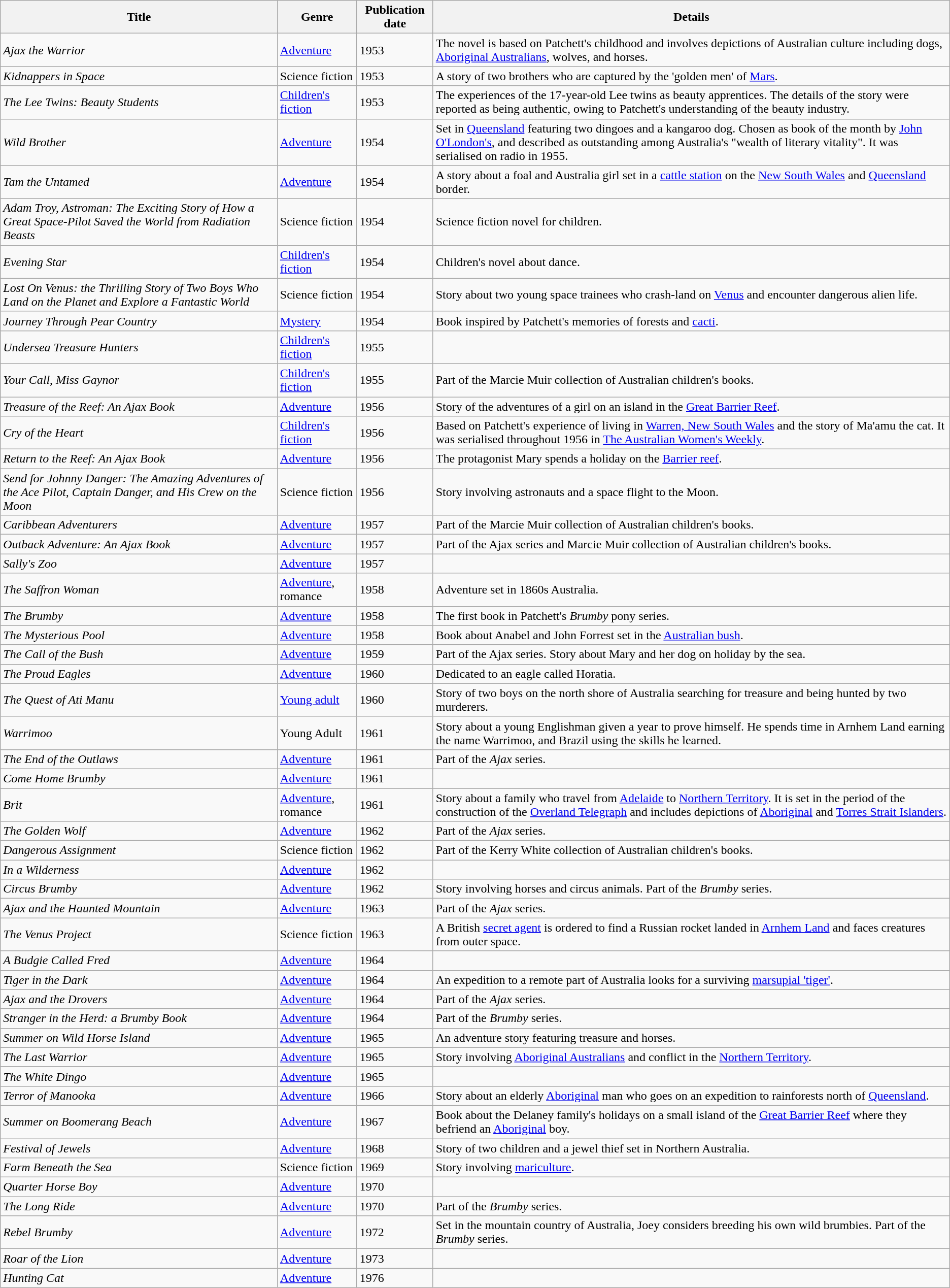<table class="wikitable">
<tr>
<th>Title</th>
<th>Genre</th>
<th>Publication date</th>
<th>Details</th>
</tr>
<tr>
<td><em>Ajax the Warrior</em></td>
<td><a href='#'>Adventure</a></td>
<td>1953</td>
<td>The novel is based on Patchett's childhood and involves depictions of Australian culture including dogs, <a href='#'>Aboriginal Australians</a>, wolves, and horses.</td>
</tr>
<tr>
<td><em>Kidnappers in Space</em></td>
<td>Science fiction</td>
<td>1953</td>
<td>A story of two brothers who are captured by the 'golden men' of <a href='#'>Mars</a>.</td>
</tr>
<tr>
<td><em>The Lee Twins: Beauty Students</em></td>
<td><a href='#'>Children's fiction</a></td>
<td>1953</td>
<td>The experiences of the 17-year-old Lee twins as beauty apprentices. The details of the story were reported as being authentic, owing to Patchett's understanding of the beauty industry.</td>
</tr>
<tr>
<td><em>Wild Brother</em></td>
<td><a href='#'>Adventure</a></td>
<td>1954</td>
<td>Set in <a href='#'>Queensland</a> featuring two dingoes and a kangaroo dog. Chosen as book of the month by <a href='#'>John O'London's</a>, and described as outstanding among Australia's "wealth of literary vitality". It was serialised on radio in 1955.</td>
</tr>
<tr>
<td><em>Tam the Untamed</em></td>
<td><a href='#'>Adventure</a></td>
<td>1954</td>
<td>A story about a foal and Australia girl set in a <a href='#'>cattle station</a> on the <a href='#'>New South Wales</a> and <a href='#'>Queensland</a> border.</td>
</tr>
<tr>
<td><em>Adam Troy, Astroman: The Exciting Story of How a Great Space-Pilot Saved the World from Radiation Beasts</em></td>
<td>Science fiction</td>
<td>1954</td>
<td>Science fiction novel for children.</td>
</tr>
<tr>
<td><em>Evening Star</em></td>
<td><a href='#'>Children's fiction</a></td>
<td>1954</td>
<td>Children's novel about dance.</td>
</tr>
<tr>
<td><em>Lost On Venus: the Thrilling Story of Two Boys Who Land on the Planet and Explore a Fantastic World</em></td>
<td>Science fiction</td>
<td>1954</td>
<td>Story about two young space trainees who crash-land on <a href='#'>Venus</a> and encounter dangerous alien life.</td>
</tr>
<tr>
<td><em>Journey Through Pear Country</em></td>
<td><a href='#'>Mystery</a></td>
<td>1954</td>
<td>Book inspired by Patchett's memories of forests and <a href='#'>cacti</a>.</td>
</tr>
<tr>
<td><em>Undersea Treasure Hunters</em></td>
<td><a href='#'>Children's fiction</a></td>
<td>1955</td>
<td></td>
</tr>
<tr>
<td><em>Your Call, Miss Gaynor</em></td>
<td><a href='#'>Children's fiction</a></td>
<td>1955</td>
<td>Part of the Marcie Muir collection of Australian children's books.</td>
</tr>
<tr>
<td><em>Treasure of the Reef: An Ajax Book</em></td>
<td><a href='#'>Adventure</a></td>
<td>1956</td>
<td>Story of the adventures of a girl on an island in the <a href='#'>Great Barrier Reef</a>.</td>
</tr>
<tr>
<td><em>Cry of the Heart</em></td>
<td><a href='#'>Children's fiction</a></td>
<td>1956</td>
<td>Based on Patchett's experience of living in <a href='#'>Warren, New South Wales</a> and the story of Ma'amu the cat. It was serialised throughout 1956 in <a href='#'>The Australian Women's Weekly</a>.</td>
</tr>
<tr>
<td><em>Return to the Reef: An Ajax Book</em></td>
<td><a href='#'>Adventure</a></td>
<td>1956</td>
<td>The protagonist Mary spends a holiday on the <a href='#'>Barrier reef</a>.</td>
</tr>
<tr>
<td><em>Send for Johnny Danger: The Amazing Adventures of the Ace Pilot, Captain Danger, and His Crew on the Moon</em></td>
<td>Science fiction</td>
<td>1956</td>
<td>Story involving astronauts and a space flight to the Moon.</td>
</tr>
<tr>
<td><em>Caribbean Adventurers</em></td>
<td><a href='#'>Adventure</a></td>
<td>1957</td>
<td>Part of the Marcie Muir collection of Australian children's books.</td>
</tr>
<tr>
<td><em>Outback Adventure: An Ajax Book</em></td>
<td><a href='#'>Adventure</a></td>
<td>1957</td>
<td>Part of the Ajax series and Marcie Muir collection of Australian children's books.</td>
</tr>
<tr>
<td><em>Sally's Zoo</em></td>
<td><a href='#'>Adventure</a></td>
<td>1957</td>
<td></td>
</tr>
<tr>
<td><em>The Saffron Woman</em></td>
<td><a href='#'>Adventure</a>, romance</td>
<td>1958</td>
<td>Adventure set in 1860s Australia.</td>
</tr>
<tr>
<td><em>The Brumby</em></td>
<td><a href='#'>Adventure</a></td>
<td>1958</td>
<td>The first book in Patchett's <em>Brumby</em> pony series.</td>
</tr>
<tr>
<td><em>The Mysterious Pool</em></td>
<td><a href='#'>Adventure</a></td>
<td>1958</td>
<td>Book about Anabel and John Forrest set in the <a href='#'>Australian bush</a>.</td>
</tr>
<tr>
<td><em>The Call of the Bush</em></td>
<td><a href='#'>Adventure</a></td>
<td>1959</td>
<td>Part of the Ajax series. Story about Mary and her dog on holiday by the sea.</td>
</tr>
<tr>
<td><em>The Proud Eagles</em></td>
<td><a href='#'>Adventure</a></td>
<td>1960</td>
<td>Dedicated to an eagle called Horatia.</td>
</tr>
<tr>
<td><em>The Quest of Ati Manu</em></td>
<td><a href='#'>Young adult</a></td>
<td>1960</td>
<td>Story of two boys on the north shore of Australia searching for treasure and being hunted by two murderers.</td>
</tr>
<tr>
<td><em>Warrimoo</em></td>
<td>Young Adult</td>
<td>1961</td>
<td>Story about a young Englishman given a year to prove himself. He spends time in Arnhem Land earning the name Warrimoo, and Brazil using the skills he learned.</td>
</tr>
<tr>
<td><em>The End of the Outlaws</em></td>
<td><a href='#'>Adventure</a></td>
<td>1961</td>
<td>Part of the <em>Ajax</em> series.</td>
</tr>
<tr>
<td><em>Come Home Brumby</em></td>
<td><a href='#'>Adventure</a></td>
<td>1961</td>
<td></td>
</tr>
<tr>
<td><em>Brit</em></td>
<td><a href='#'>Adventure</a>, romance</td>
<td>1961</td>
<td>Story about a family who travel from <a href='#'>Adelaide</a> to <a href='#'>Northern Territory</a>. It is set in the period of the construction of the <a href='#'>Overland Telegraph</a> and includes depictions of <a href='#'>Aboriginal</a> and <a href='#'>Torres Strait Islanders</a>.</td>
</tr>
<tr>
<td><em>The Golden Wolf</em></td>
<td><a href='#'>Adventure</a></td>
<td>1962</td>
<td>Part of the <em>Ajax</em> series.</td>
</tr>
<tr>
<td><em>Dangerous Assignment</em></td>
<td>Science fiction</td>
<td>1962</td>
<td>Part of the Kerry White collection of Australian children's books.</td>
</tr>
<tr>
<td><em>In a Wilderness</em></td>
<td><a href='#'>Adventure</a></td>
<td>1962</td>
<td></td>
</tr>
<tr>
<td><em>Circus Brumby</em></td>
<td><a href='#'>Adventure</a></td>
<td>1962</td>
<td>Story involving horses and circus animals. Part of the <em>Brumby</em> series.</td>
</tr>
<tr>
<td><em>Ajax and the Haunted Mountain</em></td>
<td><a href='#'>Adventure</a></td>
<td>1963</td>
<td>Part of the <em>Ajax</em> series.</td>
</tr>
<tr>
<td><em>The Venus Project</em></td>
<td>Science fiction</td>
<td>1963</td>
<td>A British <a href='#'>secret agent</a> is ordered to find a Russian rocket landed in <a href='#'>Arnhem Land</a> and faces creatures from outer space.</td>
</tr>
<tr>
<td><em>A Budgie Called Fred</em></td>
<td><a href='#'>Adventure</a></td>
<td>1964</td>
<td></td>
</tr>
<tr>
<td><em>Tiger in the Dark</em></td>
<td><a href='#'>Adventure</a></td>
<td>1964</td>
<td>An expedition to a remote part of Australia looks for a surviving <a href='#'>marsupial 'tiger'</a>.</td>
</tr>
<tr>
<td><em>Ajax and the Drovers</em></td>
<td><a href='#'>Adventure</a></td>
<td>1964</td>
<td>Part of the <em>Ajax</em> series.</td>
</tr>
<tr>
<td><em>Stranger in the Herd: a Brumby Book</em></td>
<td><a href='#'>Adventure</a></td>
<td>1964</td>
<td>Part of the <em>Brumby</em> series.</td>
</tr>
<tr>
<td><em>Summer on Wild Horse Island</em></td>
<td><a href='#'>Adventure</a></td>
<td>1965</td>
<td>An adventure story featuring treasure and horses.</td>
</tr>
<tr>
<td><em>The Last Warrior</em></td>
<td><a href='#'>Adventure</a></td>
<td>1965</td>
<td>Story involving <a href='#'>Aboriginal Australians</a> and conflict in the <a href='#'>Northern Territory</a>.</td>
</tr>
<tr>
<td><em>The White Dingo</em></td>
<td><a href='#'>Adventure</a></td>
<td>1965</td>
<td></td>
</tr>
<tr>
<td><em>Terror of Manooka</em></td>
<td><a href='#'>Adventure</a></td>
<td>1966</td>
<td>Story about an elderly <a href='#'>Aboriginal</a> man who goes on an expedition to rainforests north of <a href='#'>Queensland</a>.</td>
</tr>
<tr>
<td><em>Summer on Boomerang Beach</em></td>
<td><a href='#'>Adventure</a></td>
<td>1967</td>
<td>Book about the Delaney family's holidays on a small island of the <a href='#'>Great Barrier Reef</a> where they befriend an <a href='#'>Aboriginal</a> boy.</td>
</tr>
<tr>
<td><em>Festival of Jewels</em></td>
<td><a href='#'>Adventure</a></td>
<td>1968</td>
<td>Story of two children and a jewel thief set in Northern Australia.</td>
</tr>
<tr>
<td><em>Farm Beneath the Sea</em></td>
<td>Science fiction</td>
<td>1969</td>
<td>Story involving <a href='#'>mariculture</a>.</td>
</tr>
<tr>
<td><em>Quarter Horse Boy</em></td>
<td><a href='#'>Adventure</a></td>
<td>1970</td>
<td></td>
</tr>
<tr>
<td><em>The Long Ride</em></td>
<td><a href='#'>Adventure</a></td>
<td>1970</td>
<td>Part of the <em>Brumby</em> series.</td>
</tr>
<tr>
<td><em>Rebel Brumby</em></td>
<td><a href='#'>Adventure</a></td>
<td>1972</td>
<td>Set in the mountain country of Australia, Joey considers breeding his own wild brumbies. Part of the <em>Brumby</em> series.</td>
</tr>
<tr>
<td><em>Roar of the Lion</em></td>
<td><a href='#'>Adventure</a></td>
<td>1973</td>
<td></td>
</tr>
<tr>
<td><em>Hunting Cat</em></td>
<td><a href='#'>Adventure</a></td>
<td>1976</td>
<td></td>
</tr>
</table>
